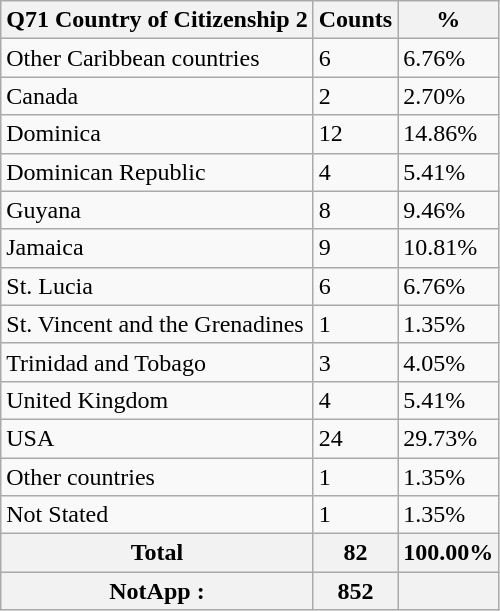<table class="wikitable sortable">
<tr>
<th>Q71 Country of Citizenship 2</th>
<th>Counts</th>
<th>%</th>
</tr>
<tr>
<td>Other Caribbean countries</td>
<td>6</td>
<td>6.76%</td>
</tr>
<tr>
<td>Canada</td>
<td>2</td>
<td>2.70%</td>
</tr>
<tr>
<td>Dominica</td>
<td>12</td>
<td>14.86%</td>
</tr>
<tr>
<td>Dominican Republic</td>
<td>4</td>
<td>5.41%</td>
</tr>
<tr>
<td>Guyana</td>
<td>8</td>
<td>9.46%</td>
</tr>
<tr>
<td>Jamaica</td>
<td>9</td>
<td>10.81%</td>
</tr>
<tr>
<td>St. Lucia</td>
<td>6</td>
<td>6.76%</td>
</tr>
<tr>
<td>St. Vincent and the Grenadines</td>
<td>1</td>
<td>1.35%</td>
</tr>
<tr>
<td>Trinidad and Tobago</td>
<td>3</td>
<td>4.05%</td>
</tr>
<tr>
<td>United Kingdom</td>
<td>4</td>
<td>5.41%</td>
</tr>
<tr>
<td>USA</td>
<td>24</td>
<td>29.73%</td>
</tr>
<tr>
<td>Other countries</td>
<td>1</td>
<td>1.35%</td>
</tr>
<tr>
<td>Not Stated</td>
<td>1</td>
<td>1.35%</td>
</tr>
<tr>
<th>Total</th>
<th>82</th>
<th>100.00%</th>
</tr>
<tr>
<th>NotApp :</th>
<th>852</th>
<th></th>
</tr>
</table>
